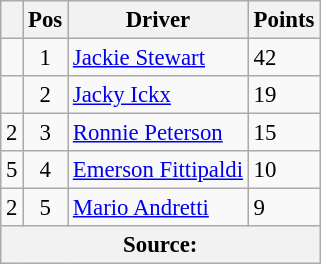<table class="wikitable" style="font-size: 95%;">
<tr>
<th></th>
<th>Pos</th>
<th>Driver</th>
<th>Points</th>
</tr>
<tr>
<td align="left"></td>
<td align="center">1</td>
<td> <a href='#'>Jackie Stewart</a></td>
<td align="left">42</td>
</tr>
<tr>
<td align="left"></td>
<td align="center">2</td>
<td> <a href='#'>Jacky Ickx</a></td>
<td align="left">19</td>
</tr>
<tr>
<td align="left"> 2</td>
<td align="center">3</td>
<td> <a href='#'>Ronnie Peterson</a></td>
<td align="left">15</td>
</tr>
<tr>
<td align="left"> 5</td>
<td align="center">4</td>
<td> <a href='#'>Emerson Fittipaldi</a></td>
<td align="left">10</td>
</tr>
<tr>
<td align="left"> 2</td>
<td align="center">5</td>
<td> <a href='#'>Mario Andretti</a></td>
<td align="left">9</td>
</tr>
<tr>
<th colspan=4>Source:</th>
</tr>
</table>
